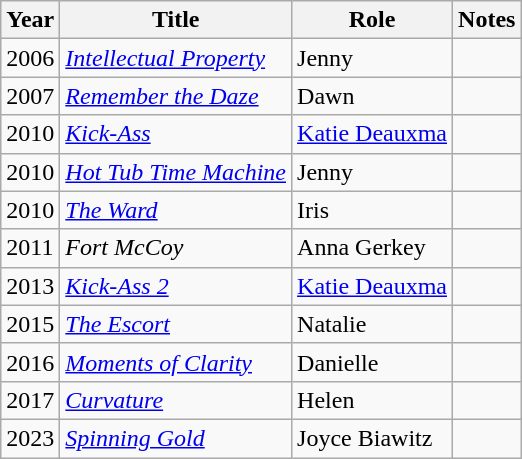<table class="wikitable sortable">
<tr>
<th>Year</th>
<th>Title</th>
<th>Role</th>
<th class="unsortable">Notes</th>
</tr>
<tr>
<td>2006</td>
<td><em><a href='#'>Intellectual Property</a></em></td>
<td>Jenny</td>
<td></td>
</tr>
<tr>
<td>2007</td>
<td><em><a href='#'>Remember the Daze</a></em></td>
<td>Dawn</td>
<td></td>
</tr>
<tr>
<td>2010</td>
<td><em><a href='#'>Kick-Ass</a></em></td>
<td><a href='#'>Katie Deauxma</a></td>
<td></td>
</tr>
<tr>
<td>2010</td>
<td><em><a href='#'>Hot Tub Time Machine</a></em></td>
<td>Jenny</td>
<td></td>
</tr>
<tr>
<td>2010</td>
<td><em><a href='#'>The Ward</a></em></td>
<td>Iris</td>
<td></td>
</tr>
<tr>
<td>2011</td>
<td><em>Fort McCoy</em></td>
<td>Anna Gerkey</td>
<td></td>
</tr>
<tr>
<td>2013</td>
<td><em><a href='#'>Kick-Ass 2</a></em></td>
<td><a href='#'>Katie Deauxma</a></td>
<td></td>
</tr>
<tr>
<td>2015</td>
<td><em><a href='#'>The Escort</a></em></td>
<td>Natalie</td>
<td></td>
</tr>
<tr>
<td>2016</td>
<td><em><a href='#'>Moments of Clarity</a></em></td>
<td>Danielle</td>
<td></td>
</tr>
<tr>
<td>2017</td>
<td><em><a href='#'>Curvature</a></em></td>
<td>Helen</td>
<td></td>
</tr>
<tr>
<td>2023</td>
<td><em><a href='#'>Spinning Gold</a></em></td>
<td>Joyce Biawitz</td>
<td></td>
</tr>
</table>
